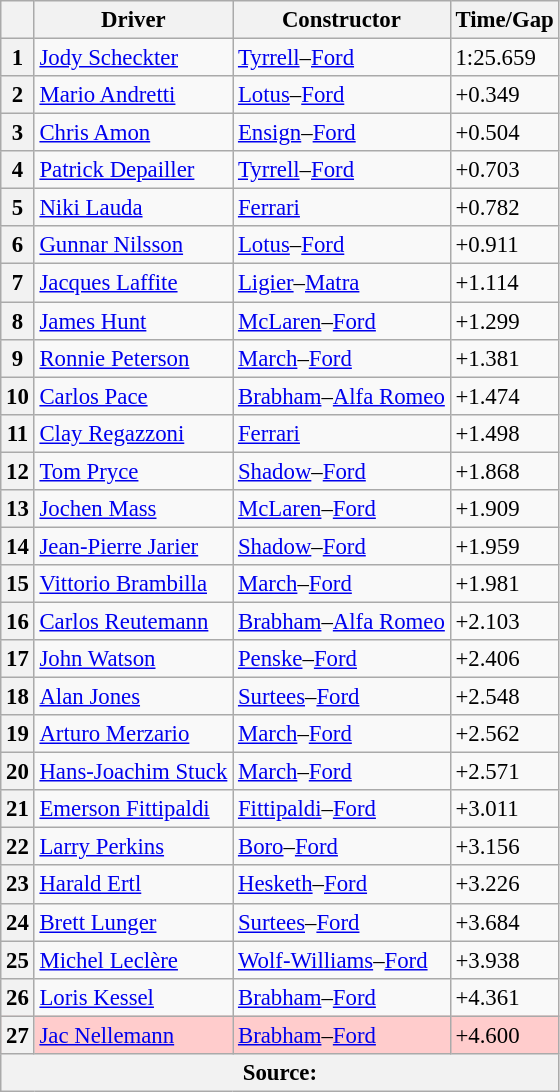<table class="wikitable sortable" style="font-size: 95%">
<tr>
<th></th>
<th>Driver</th>
<th>Constructor</th>
<th>Time/Gap</th>
</tr>
<tr>
<th>1</th>
<td> <a href='#'>Jody Scheckter</a></td>
<td><a href='#'>Tyrrell</a>–<a href='#'>Ford</a></td>
<td>1:25.659</td>
</tr>
<tr>
<th>2</th>
<td> <a href='#'>Mario Andretti</a></td>
<td><a href='#'>Lotus</a>–<a href='#'>Ford</a></td>
<td>+0.349</td>
</tr>
<tr>
<th>3</th>
<td> <a href='#'>Chris Amon</a></td>
<td><a href='#'>Ensign</a>–<a href='#'>Ford</a></td>
<td>+0.504</td>
</tr>
<tr>
<th>4</th>
<td> <a href='#'>Patrick Depailler</a></td>
<td><a href='#'>Tyrrell</a>–<a href='#'>Ford</a></td>
<td>+0.703</td>
</tr>
<tr>
<th>5</th>
<td> <a href='#'>Niki Lauda</a></td>
<td><a href='#'>Ferrari</a></td>
<td>+0.782</td>
</tr>
<tr>
<th>6</th>
<td> <a href='#'>Gunnar Nilsson</a></td>
<td><a href='#'>Lotus</a>–<a href='#'>Ford</a></td>
<td>+0.911</td>
</tr>
<tr>
<th>7</th>
<td> <a href='#'>Jacques Laffite</a></td>
<td><a href='#'>Ligier</a>–<a href='#'>Matra</a></td>
<td>+1.114</td>
</tr>
<tr>
<th>8</th>
<td> <a href='#'>James Hunt</a></td>
<td><a href='#'>McLaren</a>–<a href='#'>Ford</a></td>
<td>+1.299</td>
</tr>
<tr>
<th>9</th>
<td> <a href='#'>Ronnie Peterson</a></td>
<td><a href='#'>March</a>–<a href='#'>Ford</a></td>
<td>+1.381</td>
</tr>
<tr>
<th>10</th>
<td> <a href='#'>Carlos Pace</a></td>
<td><a href='#'>Brabham</a>–<a href='#'>Alfa Romeo</a></td>
<td>+1.474</td>
</tr>
<tr>
<th>11</th>
<td> <a href='#'>Clay Regazzoni</a></td>
<td><a href='#'>Ferrari</a></td>
<td>+1.498</td>
</tr>
<tr>
<th>12</th>
<td> <a href='#'>Tom Pryce</a></td>
<td><a href='#'>Shadow</a>–<a href='#'>Ford</a></td>
<td>+1.868</td>
</tr>
<tr>
<th>13</th>
<td> <a href='#'>Jochen Mass</a></td>
<td><a href='#'>McLaren</a>–<a href='#'>Ford</a></td>
<td>+1.909</td>
</tr>
<tr>
<th>14</th>
<td> <a href='#'>Jean-Pierre Jarier</a></td>
<td><a href='#'>Shadow</a>–<a href='#'>Ford</a></td>
<td>+1.959</td>
</tr>
<tr>
<th>15</th>
<td> <a href='#'>Vittorio Brambilla</a></td>
<td><a href='#'>March</a>–<a href='#'>Ford</a></td>
<td>+1.981</td>
</tr>
<tr>
<th>16</th>
<td> <a href='#'>Carlos Reutemann</a></td>
<td><a href='#'>Brabham</a>–<a href='#'>Alfa Romeo</a></td>
<td>+2.103</td>
</tr>
<tr>
<th>17</th>
<td> <a href='#'>John Watson</a></td>
<td><a href='#'>Penske</a>–<a href='#'>Ford</a></td>
<td>+2.406</td>
</tr>
<tr>
<th>18</th>
<td> <a href='#'>Alan Jones</a></td>
<td><a href='#'>Surtees</a>–<a href='#'>Ford</a></td>
<td>+2.548</td>
</tr>
<tr>
<th>19</th>
<td> <a href='#'>Arturo Merzario</a></td>
<td><a href='#'>March</a>–<a href='#'>Ford</a></td>
<td>+2.562</td>
</tr>
<tr>
<th>20</th>
<td> <a href='#'>Hans-Joachim Stuck</a></td>
<td><a href='#'>March</a>–<a href='#'>Ford</a></td>
<td>+2.571</td>
</tr>
<tr>
<th>21</th>
<td> <a href='#'>Emerson Fittipaldi</a></td>
<td><a href='#'>Fittipaldi</a>–<a href='#'>Ford</a></td>
<td>+3.011</td>
</tr>
<tr>
<th>22</th>
<td> <a href='#'>Larry Perkins</a></td>
<td><a href='#'>Boro</a>–<a href='#'>Ford</a></td>
<td>+3.156</td>
</tr>
<tr>
<th>23</th>
<td> <a href='#'>Harald Ertl</a></td>
<td><a href='#'>Hesketh</a>–<a href='#'>Ford</a></td>
<td>+3.226</td>
</tr>
<tr>
<th>24</th>
<td> <a href='#'>Brett Lunger</a></td>
<td><a href='#'>Surtees</a>–<a href='#'>Ford</a></td>
<td>+3.684</td>
</tr>
<tr>
<th>25</th>
<td> <a href='#'>Michel Leclère</a></td>
<td><a href='#'>Wolf-Williams</a>–<a href='#'>Ford</a></td>
<td>+3.938</td>
</tr>
<tr>
<th>26</th>
<td> <a href='#'>Loris Kessel</a></td>
<td><a href='#'>Brabham</a>–<a href='#'>Ford</a></td>
<td>+4.361</td>
</tr>
<tr style="background:#ffcccc;">
<th>27</th>
<td> <a href='#'>Jac Nellemann</a></td>
<td><a href='#'>Brabham</a>–<a href='#'>Ford</a></td>
<td>+4.600</td>
</tr>
<tr>
<th colspan=4>Source:</th>
</tr>
</table>
